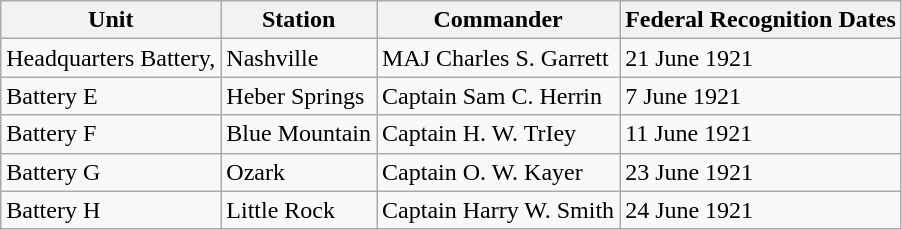<table class="wikitable">
<tr>
<th>Unit</th>
<th>Station</th>
<th>Commander</th>
<th>Federal Recognition Dates</th>
</tr>
<tr>
<td>Headquarters Battery,</td>
<td>Nashville</td>
<td>MAJ Charles S. Garrett</td>
<td>21 June 1921</td>
</tr>
<tr>
<td>Battery E</td>
<td>Heber Springs</td>
<td>Captain Sam C. Herrin</td>
<td>7 June 1921</td>
</tr>
<tr>
<td>Battery F</td>
<td>Blue Mountain</td>
<td>Captain H. W. TrIey</td>
<td>11 June 1921</td>
</tr>
<tr>
<td>Battery G</td>
<td>Ozark</td>
<td>Captain O. W. Kayer</td>
<td>23 June 1921</td>
</tr>
<tr>
<td>Battery H</td>
<td>Little Rock</td>
<td>Captain Harry W. Smith</td>
<td>24 June 1921</td>
</tr>
</table>
